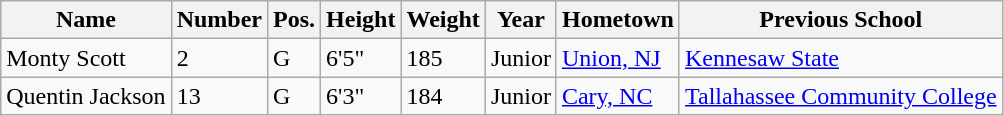<table class="wikitable sortable" border="1">
<tr>
<th>Name</th>
<th>Number</th>
<th>Pos.</th>
<th>Height</th>
<th>Weight</th>
<th>Year</th>
<th>Hometown</th>
<th class="unsortable">Previous School</th>
</tr>
<tr>
<td>Monty Scott</td>
<td>2</td>
<td>G</td>
<td>6'5"</td>
<td>185</td>
<td>Junior</td>
<td><a href='#'>Union, NJ</a></td>
<td><a href='#'>Kennesaw State</a></td>
</tr>
<tr>
<td>Quentin Jackson</td>
<td>13</td>
<td>G</td>
<td>6'3"</td>
<td>184</td>
<td>Junior</td>
<td><a href='#'>Cary, NC</a></td>
<td><a href='#'>Tallahassee Community College</a></td>
</tr>
</table>
